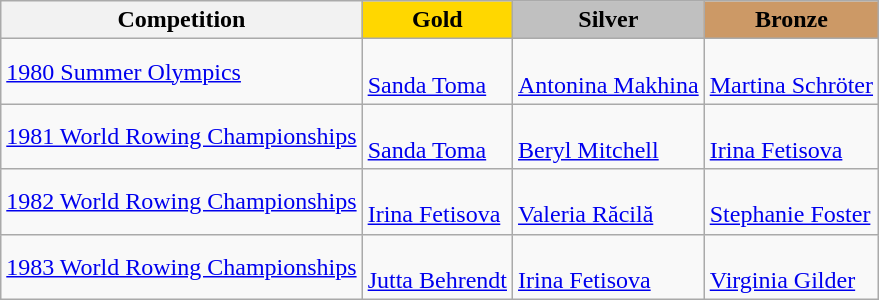<table class="wikitable">
<tr>
<th>Competition</th>
<th style="background-color:gold">Gold</th>
<th style="background-color:silver">Silver</th>
<th style="background-color:#cc9966">Bronze</th>
</tr>
<tr>
<td><a href='#'>1980 Summer Olympics</a></td>
<td><br><a href='#'>Sanda Toma</a></td>
<td><br><a href='#'>Antonina Makhina</a></td>
<td><br><a href='#'>Martina Schröter</a></td>
</tr>
<tr>
<td><a href='#'>1981 World Rowing Championships</a></td>
<td><br><a href='#'>Sanda Toma</a></td>
<td><br><a href='#'>Beryl Mitchell</a></td>
<td><br><a href='#'>Irina Fetisova</a></td>
</tr>
<tr>
<td><a href='#'>1982 World Rowing Championships</a></td>
<td><br><a href='#'>Irina Fetisova</a></td>
<td><br><a href='#'>Valeria Răcilă</a></td>
<td><br><a href='#'>Stephanie Foster</a></td>
</tr>
<tr>
<td><a href='#'>1983 World Rowing Championships</a></td>
<td><br><a href='#'>Jutta Behrendt</a></td>
<td><br><a href='#'>Irina Fetisova</a></td>
<td><br><a href='#'>Virginia Gilder</a></td>
</tr>
</table>
